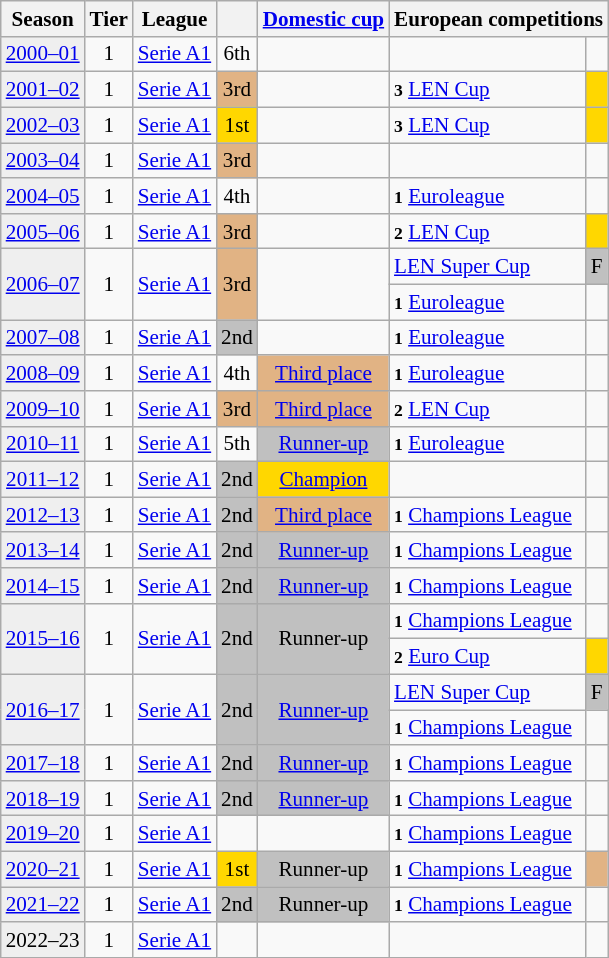<table class="wikitable" style="font-size:88%; text-align:center">
<tr>
<th>Season</th>
<th>Tier</th>
<th>League</th>
<th></th>
<th><a href='#'>Domestic cup</a></th>
<th colspan=2>European competitions</th>
</tr>
<tr>
<td style="background:#efefef;"><a href='#'>2000–01</a></td>
<td>1</td>
<td><a href='#'>Serie A1</a></td>
<td>6th</td>
<td></td>
<td></td>
</tr>
<tr>
<td style="background:#efefef;"><a href='#'>2001–02</a></td>
<td>1</td>
<td><a href='#'>Serie A1</a></td>
<td style="background:#e1b384">3rd</td>
<td></td>
<td align=left><small><strong>3</strong></small> <a href='#'>LEN Cup</a></td>
<td bgcolor=gold></td>
</tr>
<tr>
<td style="background:#efefef;"><a href='#'>2002–03</a></td>
<td>1</td>
<td><a href='#'>Serie A1</a></td>
<td style="background:gold">1st</td>
<td></td>
<td align=left><small><strong>3</strong></small> <a href='#'>LEN Cup</a></td>
<td bgcolor=gold></td>
</tr>
<tr>
<td style="background:#efefef;"><a href='#'>2003–04</a></td>
<td>1</td>
<td><a href='#'>Serie A1</a></td>
<td style="background:#e1b384">3rd</td>
<td></td>
<td></td>
</tr>
<tr>
<td style="background:#efefef;"><a href='#'>2004–05</a></td>
<td>1</td>
<td><a href='#'>Serie A1</a></td>
<td>4th</td>
<td></td>
<td align=left><small><strong>1</strong></small> <a href='#'>Euroleague</a></td>
<td></td>
</tr>
<tr>
<td style="background:#efefef;"><a href='#'>2005–06</a></td>
<td>1</td>
<td><a href='#'>Serie A1</a></td>
<td style="background:#e1b384">3rd</td>
<td></td>
<td align=left><small><strong>2</strong></small> <a href='#'>LEN Cup</a></td>
<td bgcolor=gold></td>
</tr>
<tr>
<td rowspan=2 style="background:#efefef;"><a href='#'>2006–07</a></td>
<td rowspan=2>1</td>
<td rowspan=2><a href='#'>Serie A1</a></td>
<td rowspan=2 style="background:#e1b384">3rd</td>
<td rowspan=2></td>
<td align=left><a href='#'>LEN Super Cup</a></td>
<td bgcolor=silver>F</td>
</tr>
<tr>
<td align=left><small><strong>1</strong></small> <a href='#'>Euroleague</a></td>
<td></td>
</tr>
<tr>
<td style="background:#efefef;"><a href='#'>2007–08</a></td>
<td>1</td>
<td><a href='#'>Serie A1</a></td>
<td style="background:silver">2nd</td>
<td></td>
<td align=left><small><strong>1</strong></small> <a href='#'>Euroleague</a></td>
<td></td>
</tr>
<tr>
<td style="background:#efefef;"><a href='#'>2008–09</a></td>
<td>1</td>
<td><a href='#'>Serie A1</a></td>
<td>4th</td>
<td style="background:#e1b384"><a href='#'>Third place</a></td>
<td align=left><small><strong>1</strong></small> <a href='#'>Euroleague</a></td>
<td></td>
</tr>
<tr>
<td style="background:#efefef;"><a href='#'>2009–10</a></td>
<td>1</td>
<td><a href='#'>Serie A1</a></td>
<td style="background:#e1b384">3rd</td>
<td style="background:#e1b384"><a href='#'>Third place</a></td>
<td align=left><small><strong>2</strong></small> <a href='#'>LEN Cup</a></td>
<td></td>
</tr>
<tr>
<td style="background:#efefef;"><a href='#'>2010–11</a></td>
<td>1</td>
<td><a href='#'>Serie A1</a></td>
<td>5th</td>
<td style="background:silver"><a href='#'>Runner-up</a></td>
<td align=left><small><strong>1</strong></small> <a href='#'>Euroleague</a></td>
<td></td>
</tr>
<tr>
<td style="background:#efefef;"><a href='#'>2011–12</a></td>
<td>1</td>
<td><a href='#'>Serie A1</a></td>
<td style="background:silver">2nd</td>
<td style="background:gold"><a href='#'>Champion</a></td>
<td></td>
</tr>
<tr>
<td style="background:#efefef;"><a href='#'>2012–13</a></td>
<td>1</td>
<td><a href='#'>Serie A1</a></td>
<td style="background:silver">2nd</td>
<td style="background:#e1b384"><a href='#'>Third place</a></td>
<td align=left><small><strong>1</strong></small> <a href='#'>Champions League</a></td>
<td></td>
</tr>
<tr>
<td style="background:#efefef;"><a href='#'>2013–14</a></td>
<td>1</td>
<td><a href='#'>Serie A1</a></td>
<td style="background:silver">2nd</td>
<td style="background:silver"><a href='#'>Runner-up</a></td>
<td align=left><small><strong>1</strong></small> <a href='#'>Champions League</a></td>
<td></td>
</tr>
<tr>
<td style="background:#efefef;"><a href='#'>2014–15</a></td>
<td>1</td>
<td><a href='#'>Serie A1</a></td>
<td style="background:silver">2nd</td>
<td style="background:silver"><a href='#'>Runner-up</a></td>
<td align=left><small><strong>1</strong></small> <a href='#'>Champions League</a></td>
<td></td>
</tr>
<tr>
<td rowspan=2 style="background:#efefef;"><a href='#'>2015–16</a></td>
<td rowspan=2>1</td>
<td rowspan=2><a href='#'>Serie A1</a></td>
<td rowspan=2 style="background:silver">2nd</td>
<td rowspan=2 style="background:silver">Runner-up</td>
<td align=left><small><strong>1</strong></small> <a href='#'>Champions League</a></td>
<td></td>
</tr>
<tr>
<td align=left><small><strong>2</strong></small> <a href='#'>Euro Cup</a></td>
<td bgcolor=gold></td>
</tr>
<tr>
<td rowspan=2 style="background:#efefef;"><a href='#'>2016–17</a></td>
<td rowspan=2>1</td>
<td rowspan=2><a href='#'>Serie A1</a></td>
<td rowspan=2 style="background:silver">2nd</td>
<td rowspan=2 style="background:silver"><a href='#'>Runner-up</a></td>
<td align=left><a href='#'>LEN Super Cup</a></td>
<td bgcolor=silver>F</td>
</tr>
<tr>
<td align=left><small><strong>1</strong></small> <a href='#'>Champions League</a></td>
<td></td>
</tr>
<tr>
<td style="background:#efefef;"><a href='#'>2017–18</a></td>
<td>1</td>
<td><a href='#'>Serie A1</a></td>
<td style="background:silver">2nd</td>
<td style="background:silver"><a href='#'>Runner-up</a></td>
<td align=left><small><strong>1</strong></small> <a href='#'>Champions League</a></td>
<td></td>
</tr>
<tr>
<td style="background:#efefef;"><a href='#'>2018–19</a></td>
<td>1</td>
<td><a href='#'>Serie A1</a></td>
<td style="background:silver">2nd</td>
<td style="background:silver"><a href='#'>Runner-up</a></td>
<td align=left><small><strong>1</strong></small> <a href='#'>Champions League</a></td>
<td></td>
</tr>
<tr>
<td style="background:#efefef;"><a href='#'>2019–20</a></td>
<td>1</td>
<td><a href='#'>Serie A1</a></td>
<td></td>
<td></td>
<td align=left><small><strong>1</strong></small> <a href='#'>Champions League</a></td>
<td></td>
</tr>
<tr>
<td style="background:#efefef;"><a href='#'>2020–21</a></td>
<td>1</td>
<td><a href='#'>Serie A1</a></td>
<td style="background:gold">1st</td>
<td style="background:silver">Runner-up</td>
<td align=left><small><strong>1</strong></small> <a href='#'>Champions League</a></td>
<td bgcolor=#e1b384></td>
</tr>
<tr>
<td style="background:#efefef;"><a href='#'>2021–22</a></td>
<td>1</td>
<td><a href='#'>Serie A1</a></td>
<td style="background:silver">2nd</td>
<td style="background:silver">Runner-up</td>
<td align=left><small><strong>1</strong></small> <a href='#'>Champions League</a></td>
<td></td>
</tr>
<tr>
<td style="background:#efefef;">2022–23</td>
<td>1</td>
<td><a href='#'>Serie A1</a></td>
<td></td>
<td></td>
<td></td>
</tr>
</table>
